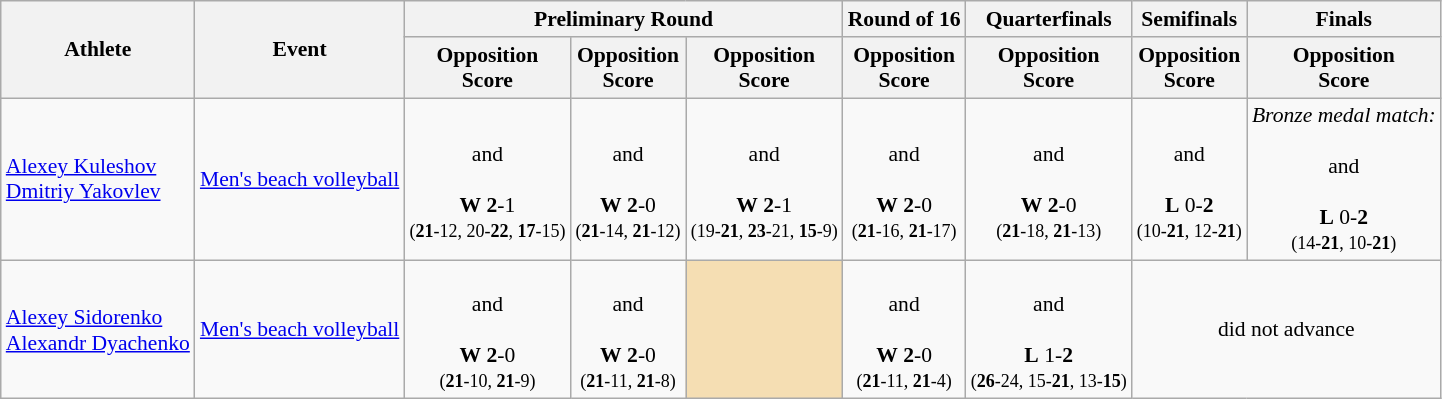<table class="wikitable" border="1" style="font-size:90%">
<tr>
<th rowspan=2>Athlete</th>
<th rowspan=2>Event</th>
<th colspan=3>Preliminary Round</th>
<th>Round of 16</th>
<th>Quarterfinals</th>
<th>Semifinals</th>
<th>Finals</th>
</tr>
<tr>
<th>Opposition<br>Score</th>
<th>Opposition<br>Score</th>
<th>Opposition<br>Score</th>
<th>Opposition<br>Score</th>
<th>Opposition<br>Score</th>
<th>Opposition<br>Score</th>
<th>Opposition<br>Score</th>
</tr>
<tr>
<td><a href='#'>Alexey Kuleshov</a> <br> <a href='#'>Dmitriy Yakovlev</a></td>
<td><a href='#'>Men's beach volleyball</a></td>
<td align=center><br>and<br><br><strong>W</strong> <strong>2</strong>-1<br><small>(<strong>21</strong>-12, 20-<strong>22</strong>, <strong>17</strong>-15)</small></td>
<td align=center><br>and<br><br><strong>W</strong> <strong>2</strong>-0<br><small>(<strong>21</strong>-14, <strong>21</strong>-12)</small></td>
<td align=center><br>and<br><br><strong>W</strong> <strong>2</strong>-1<br><small>(19-<strong>21</strong>, <strong>23</strong>-21, <strong>15</strong>-9)</small></td>
<td align=center><br>and<br><br><strong>W</strong> <strong>2</strong>-0<br><small>(<strong>21</strong>-16, <strong>21</strong>-17)</small></td>
<td align=center><br>and<br><br><strong>W</strong> <strong>2</strong>-0<br><small>(<strong>21</strong>-18, <strong>21</strong>-13)</small></td>
<td align=center><br>and<br><br><strong>L</strong> 0-<strong>2</strong><br><small>(10-<strong>21</strong>, 12-<strong>21</strong>)</small></td>
<td align=center><em>Bronze medal match:</em><br><br>and<br><br><strong>L</strong> 0-<strong>2</strong><br><small>(14-<strong>21</strong>, 10-<strong>21</strong>)</small></td>
</tr>
<tr>
<td><a href='#'>Alexey Sidorenko</a> <br> <a href='#'>Alexandr Dyachenko</a></td>
<td><a href='#'>Men's beach volleyball</a></td>
<td align=center><br>and<br><br><strong>W</strong> <strong>2</strong>-0<br><small>(<strong>21</strong>-10, <strong>21</strong>-9)</small></td>
<td align=center><br>and<br><br><strong>W</strong> <strong>2</strong>-0<br><small>(<strong>21</strong>-11, <strong>21</strong>-8)</small></td>
<td style="background:wheat;"></td>
<td align=center><br>and<br><br><strong>W</strong> <strong>2</strong>-0<br><small>(<strong>21</strong>-11, <strong>21</strong>-4)</small></td>
<td align=center><br>and<br><br><strong>L</strong> 1-<strong>2</strong><br><small>(<strong>26</strong>-24, 15-<strong>21</strong>, 13-<strong>15</strong>)</small></td>
<td align=center colspan="7">did not advance</td>
</tr>
</table>
